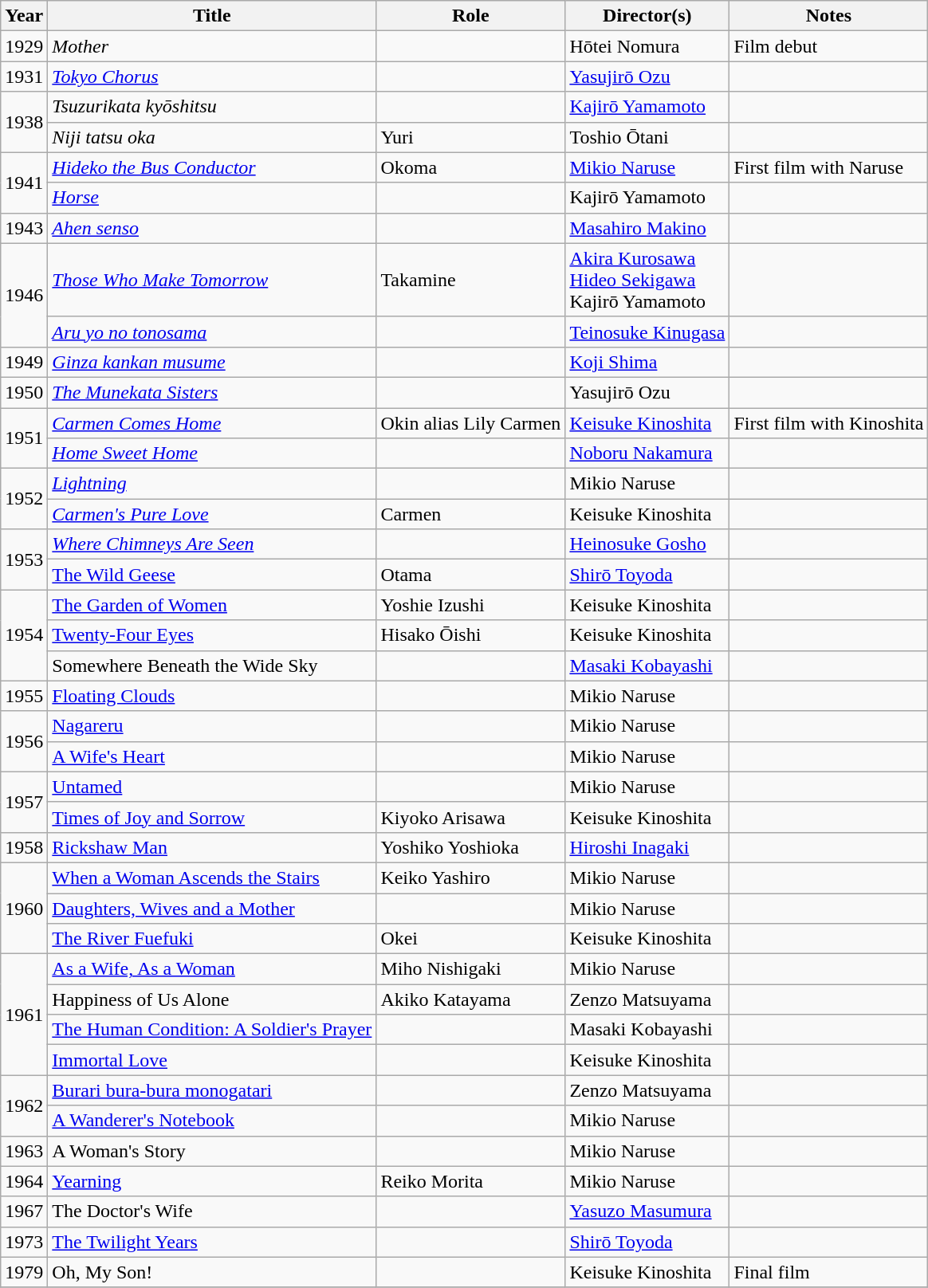<table class="wikitable sortable">
<tr>
<th>Year</th>
<th>Title</th>
<th>Role</th>
<th>Director(s)</th>
<th>Notes</th>
</tr>
<tr>
<td>1929</td>
<td><em>Mother</em></td>
<td></td>
<td>Hōtei Nomura</td>
<td>Film debut</td>
</tr>
<tr>
<td>1931</td>
<td><em><a href='#'>Tokyo Chorus</a></em></td>
<td></td>
<td><a href='#'>Yasujirō Ozu</a></td>
<td></td>
</tr>
<tr>
<td rowspan=2>1938</td>
<td><em>Tsuzurikata kyōshitsu</em></td>
<td></td>
<td><a href='#'>Kajirō Yamamoto</a></td>
<td></td>
</tr>
<tr>
<td><em>Niji tatsu oka</em></td>
<td>Yuri</td>
<td>Toshio Ōtani</td>
<td></td>
</tr>
<tr>
<td rowspan=2>1941</td>
<td><em><a href='#'>Hideko the Bus Conductor</a></em></td>
<td>Okoma</td>
<td><a href='#'>Mikio Naruse</a></td>
<td>First film with Naruse</td>
</tr>
<tr>
<td><em><a href='#'>Horse</a></em></td>
<td></td>
<td>Kajirō Yamamoto</td>
<td></td>
</tr>
<tr>
<td>1943</td>
<td><em><a href='#'>Ahen senso</a></em></td>
<td></td>
<td><a href='#'>Masahiro Makino</a></td>
<td></td>
</tr>
<tr>
<td rowspan=2>1946</td>
<td><em><a href='#'>Those Who Make Tomorrow</a></em></td>
<td>Takamine</td>
<td><a href='#'>Akira Kurosawa</a><br><a href='#'>Hideo Sekigawa</a><br>Kajirō Yamamoto</td>
<td></td>
</tr>
<tr>
<td><em><a href='#'>Aru yo no tonosama</a></em></td>
<td></td>
<td><a href='#'>Teinosuke Kinugasa</a></td>
<td></td>
</tr>
<tr>
<td>1949</td>
<td><em><a href='#'>Ginza kankan musume</a></em></td>
<td></td>
<td><a href='#'>Koji Shima</a></td>
<td></td>
</tr>
<tr>
<td>1950</td>
<td><em><a href='#'>The Munekata Sisters</a></em></td>
<td></td>
<td>Yasujirō Ozu</td>
<td></td>
</tr>
<tr>
<td rowspan="2">1951</td>
<td><em><a href='#'>Carmen Comes Home</a></em></td>
<td>Okin alias Lily Carmen</td>
<td><a href='#'>Keisuke Kinoshita</a></td>
<td>First film with Kinoshita</td>
</tr>
<tr>
<td><em><a href='#'>Home Sweet Home</a></em></td>
<td></td>
<td><a href='#'>Noboru Nakamura</a></td>
<td></td>
</tr>
<tr>
<td rowspan="2">1952</td>
<td><em><a href='#'>Lightning</a></em></td>
<td></td>
<td>Mikio Naruse</td>
<td></td>
</tr>
<tr>
<td><em><a href='#'>Carmen's Pure Love</a></em></td>
<td>Carmen</td>
<td>Keisuke Kinoshita</td>
<td></td>
</tr>
<tr>
<td rowspan=2>1953</td>
<td><em><a href='#'>Where Chimneys Are Seen</a></em></td>
<td></td>
<td><a href='#'>Heinosuke Gosho</a></td>
<td></td>
</tr>
<tr>
<td><em><a href='#'></em>The Wild Geese</a><em></td>
<td>Otama</td>
<td><a href='#'>Shirō Toyoda</a></td>
<td></td>
</tr>
<tr>
<td rowspan=3>1954</td>
<td></em><a href='#'>The Garden of Women</a><em></td>
<td>Yoshie Izushi</td>
<td>Keisuke Kinoshita</td>
<td></td>
</tr>
<tr>
<td></em><a href='#'>Twenty-Four Eyes</a><em></td>
<td>Hisako Ōishi</td>
<td>Keisuke Kinoshita</td>
<td></td>
</tr>
<tr>
<td></em>Somewhere Beneath the Wide Sky<em></td>
<td></td>
<td><a href='#'>Masaki Kobayashi</a></td>
<td></td>
</tr>
<tr>
<td>1955</td>
<td></em><a href='#'>Floating Clouds</a><em></td>
<td></td>
<td>Mikio Naruse</td>
<td></td>
</tr>
<tr>
<td rowspan=2>1956</td>
<td></em><a href='#'>Nagareru</a><em></td>
<td></td>
<td>Mikio Naruse</td>
<td></td>
</tr>
<tr>
<td></em><a href='#'>A Wife's Heart</a><em></td>
<td></td>
<td>Mikio Naruse</td>
<td></td>
</tr>
<tr>
<td rowspan=2>1957</td>
<td></em><a href='#'>Untamed</a><em></td>
<td></td>
<td>Mikio Naruse</td>
<td></td>
</tr>
<tr>
<td></em><a href='#'>Times of Joy and Sorrow</a><em></td>
<td>Kiyoko Arisawa</td>
<td>Keisuke Kinoshita</td>
<td></td>
</tr>
<tr>
<td>1958</td>
<td></em><a href='#'>Rickshaw Man</a><em></td>
<td>Yoshiko Yoshioka</td>
<td><a href='#'>Hiroshi Inagaki</a></td>
<td></td>
</tr>
<tr>
<td rowspan=3>1960</td>
<td></em><a href='#'>When a Woman Ascends the Stairs</a><em></td>
<td>Keiko Yashiro</td>
<td>Mikio Naruse</td>
<td></td>
</tr>
<tr>
<td></em><a href='#'>Daughters, Wives and a Mother</a><em></td>
<td></td>
<td>Mikio Naruse</td>
<td></td>
</tr>
<tr>
<td></em><a href='#'>The River Fuefuki</a><em></td>
<td>Okei</td>
<td>Keisuke Kinoshita</td>
<td></td>
</tr>
<tr>
<td rowspan=4>1961</td>
<td></em><a href='#'>As a Wife, As a Woman</a><em></td>
<td>Miho Nishigaki</td>
<td>Mikio Naruse</td>
<td></td>
</tr>
<tr>
<td></em>Happiness of Us Alone<em></td>
<td>Akiko Katayama</td>
<td>Zenzo Matsuyama</td>
<td></td>
</tr>
<tr>
<td></em><a href='#'>The Human Condition: A Soldier's Prayer</a><em></td>
<td></td>
<td>Masaki Kobayashi</td>
<td></td>
</tr>
<tr>
<td></em><a href='#'>Immortal Love</a><em></td>
<td></td>
<td>Keisuke Kinoshita</td>
<td></td>
</tr>
<tr>
<td rowspan=2>1962</td>
<td></em><a href='#'>Burari bura-bura monogatari</a><em></td>
<td></td>
<td>Zenzo Matsuyama</td>
<td></td>
</tr>
<tr>
<td></em><a href='#'>A Wanderer's Notebook</a><em></td>
<td></td>
<td>Mikio Naruse</td>
<td></td>
</tr>
<tr>
<td>1963</td>
<td></em>A Woman's Story<em></td>
<td></td>
<td>Mikio Naruse</td>
<td></td>
</tr>
<tr>
<td>1964</td>
<td></em><a href='#'>Yearning</a><em></td>
<td>Reiko Morita</td>
<td>Mikio Naruse</td>
<td></td>
</tr>
<tr>
<td>1967</td>
<td></em>The Doctor's Wife<em></td>
<td></td>
<td><a href='#'>Yasuzo Masumura</a></td>
<td></td>
</tr>
<tr>
<td>1973</td>
<td></em><a href='#'>The Twilight Years</a><em></td>
<td></td>
<td><a href='#'>Shirō Toyoda</a></td>
<td></td>
</tr>
<tr>
<td>1979</td>
<td></em>Oh, My Son!<em></td>
<td></td>
<td>Keisuke Kinoshita</td>
<td>Final film</td>
</tr>
<tr>
</tr>
</table>
